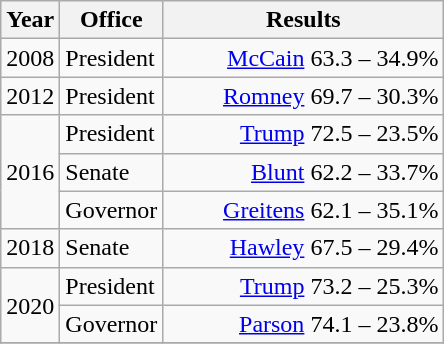<table class=wikitable>
<tr>
<th width="30">Year</th>
<th width="60">Office</th>
<th width="180">Results</th>
</tr>
<tr>
<td rowspan="1">2008</td>
<td>President</td>
<td align="right" ><a href='#'>McCain</a> 63.3 – 34.9%</td>
</tr>
<tr>
<td rowspan="1">2012</td>
<td>President</td>
<td align="right" ><a href='#'>Romney</a> 69.7 – 30.3%</td>
</tr>
<tr>
<td rowspan="3">2016</td>
<td>President</td>
<td align="right" ><a href='#'>Trump</a> 72.5 – 23.5%</td>
</tr>
<tr>
<td>Senate</td>
<td align="right" ><a href='#'>Blunt</a> 62.2 – 33.7%</td>
</tr>
<tr>
<td>Governor</td>
<td align="right" ><a href='#'>Greitens</a> 62.1 – 35.1%</td>
</tr>
<tr>
<td rowspan="1">2018</td>
<td>Senate</td>
<td align="right" ><a href='#'>Hawley</a> 67.5 – 29.4%</td>
</tr>
<tr>
<td rowspan="2">2020</td>
<td>President</td>
<td align="right" ><a href='#'>Trump</a> 73.2 – 25.3%</td>
</tr>
<tr>
<td>Governor</td>
<td align="right" ><a href='#'>Parson</a> 74.1 – 23.8%</td>
</tr>
<tr>
</tr>
</table>
